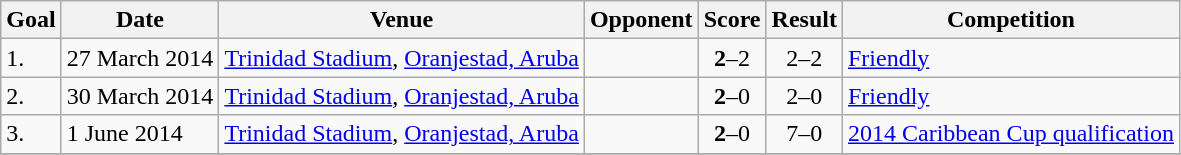<table class="wikitable plainrowheaders sortable">
<tr>
<th>Goal</th>
<th>Date</th>
<th>Venue</th>
<th>Opponent</th>
<th>Score</th>
<th>Result</th>
<th>Competition</th>
</tr>
<tr>
<td>1.</td>
<td>27 March 2014</td>
<td><a href='#'>Trinidad Stadium</a>, <a href='#'>Oranjestad, Aruba</a></td>
<td></td>
<td align=center><strong>2</strong>–2</td>
<td align=center>2–2</td>
<td><a href='#'>Friendly</a></td>
</tr>
<tr>
<td>2.</td>
<td>30 March 2014</td>
<td><a href='#'>Trinidad Stadium</a>, <a href='#'>Oranjestad, Aruba</a></td>
<td></td>
<td align=center><strong>2</strong>–0</td>
<td align=center>2–0</td>
<td><a href='#'>Friendly</a></td>
</tr>
<tr>
<td>3.</td>
<td>1 June 2014</td>
<td><a href='#'>Trinidad Stadium</a>, <a href='#'>Oranjestad, Aruba</a></td>
<td></td>
<td align=center><strong>2</strong>–0</td>
<td align=center>7–0</td>
<td><a href='#'>2014 Caribbean Cup qualification</a></td>
</tr>
<tr>
</tr>
</table>
